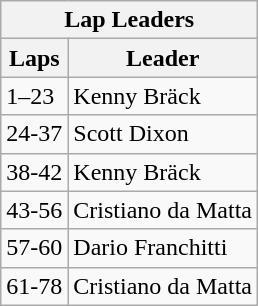<table class="wikitable">
<tr>
<th colspan=2>Lap Leaders</th>
</tr>
<tr>
<th>Laps</th>
<th>Leader</th>
</tr>
<tr>
<td>1–23</td>
<td>Kenny Bräck</td>
</tr>
<tr>
<td>24-37</td>
<td>Scott Dixon</td>
</tr>
<tr>
<td>38-42</td>
<td>Kenny Bräck</td>
</tr>
<tr>
<td>43-56</td>
<td>Cristiano da Matta</td>
</tr>
<tr>
<td>57-60</td>
<td>Dario Franchitti</td>
</tr>
<tr>
<td>61-78</td>
<td>Cristiano da Matta</td>
</tr>
</table>
